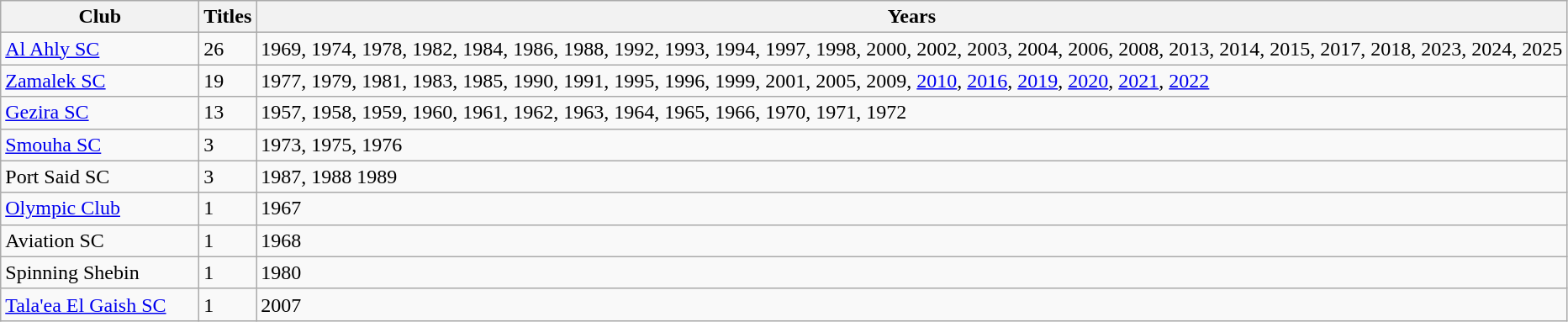<table class="wikitable">
<tr>
<th width=150px>Club</th>
<th>Titles</th>
<th>Years</th>
</tr>
<tr>
<td><a href='#'>Al Ahly SC</a></td>
<td>26</td>
<td>1969, 1974, 1978, 1982, 1984, 1986, 1988, 1992, 1993, 1994, 1997, 1998, 2000, 2002, 2003, 2004, 2006, 2008, 2013, 2014, 2015, 2017, 2018, 2023, 2024, 2025</td>
</tr>
<tr>
<td><a href='#'>Zamalek SC</a></td>
<td>19</td>
<td>1977, 1979, 1981, 1983, 1985, 1990, 1991, 1995, 1996, 1999, 2001, 2005, 2009, <a href='#'>2010</a>, <a href='#'>2016</a>, <a href='#'>2019</a>, <a href='#'>2020</a>, <a href='#'>2021</a>, <a href='#'>2022</a></td>
</tr>
<tr>
<td><a href='#'>Gezira SC</a></td>
<td>13</td>
<td>1957, 1958, 1959, 1960, 1961, 1962, 1963, 1964, 1965, 1966, 1970, 1971, 1972</td>
</tr>
<tr>
<td><a href='#'>Smouha SC</a></td>
<td>3</td>
<td>1973, 1975, 1976</td>
</tr>
<tr>
<td>Port Said SC</td>
<td>3</td>
<td>1987, 1988 1989</td>
</tr>
<tr>
<td><a href='#'>Olympic Club</a></td>
<td>1</td>
<td>1967</td>
</tr>
<tr>
<td>Aviation SC</td>
<td>1</td>
<td>1968</td>
</tr>
<tr>
<td>Spinning Shebin</td>
<td>1</td>
<td>1980</td>
</tr>
<tr>
<td><a href='#'>Tala'ea El Gaish SC</a></td>
<td>1</td>
<td>2007</td>
</tr>
</table>
